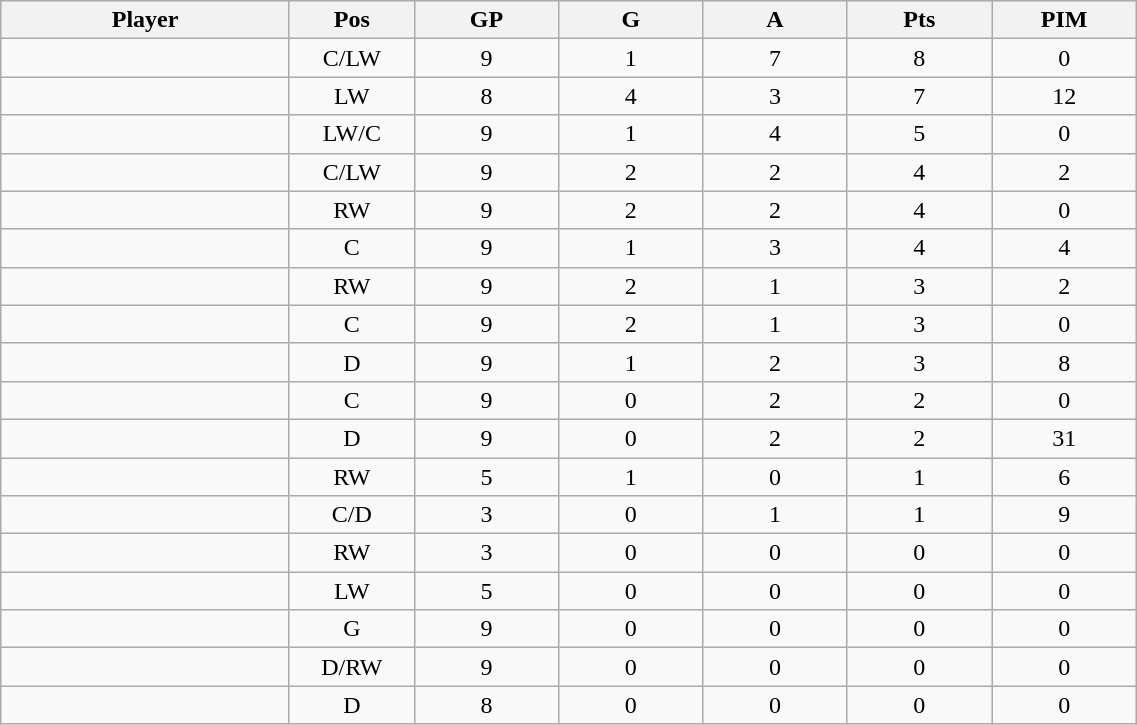<table class="wikitable sortable" width="60%">
<tr ALIGN="center">
<th bgcolor="#DDDDFF" width="10%">Player</th>
<th bgcolor="#DDDDFF" width="3%" title="Position">Pos</th>
<th bgcolor="#DDDDFF" width="5%" title="Games played">GP</th>
<th bgcolor="#DDDDFF" width="5%" title="Goals">G</th>
<th bgcolor="#DDDDFF" width="5%" title="Assists">A</th>
<th bgcolor="#DDDDFF" width="5%" title="Points">Pts</th>
<th bgcolor="#DDDDFF" width="5%" title="Penalties in Minutes">PIM</th>
</tr>
<tr align="center">
<td align="right"></td>
<td>C/LW</td>
<td>9</td>
<td>1</td>
<td>7</td>
<td>8</td>
<td>0</td>
</tr>
<tr align="center">
<td align="right"></td>
<td>LW</td>
<td>8</td>
<td>4</td>
<td>3</td>
<td>7</td>
<td>12</td>
</tr>
<tr align="center">
<td align="right"></td>
<td>LW/C</td>
<td>9</td>
<td>1</td>
<td>4</td>
<td>5</td>
<td>0</td>
</tr>
<tr align="center">
<td align="right"></td>
<td>C/LW</td>
<td>9</td>
<td>2</td>
<td>2</td>
<td>4</td>
<td>2</td>
</tr>
<tr align="center">
<td align="right"></td>
<td>RW</td>
<td>9</td>
<td>2</td>
<td>2</td>
<td>4</td>
<td>0</td>
</tr>
<tr align="center">
<td align="right"></td>
<td>C</td>
<td>9</td>
<td>1</td>
<td>3</td>
<td>4</td>
<td>4</td>
</tr>
<tr align="center">
<td align="right"></td>
<td>RW</td>
<td>9</td>
<td>2</td>
<td>1</td>
<td>3</td>
<td>2</td>
</tr>
<tr align="center">
<td align="right"></td>
<td>C</td>
<td>9</td>
<td>2</td>
<td>1</td>
<td>3</td>
<td>0</td>
</tr>
<tr align="center">
<td align="right"></td>
<td>D</td>
<td>9</td>
<td>1</td>
<td>2</td>
<td>3</td>
<td>8</td>
</tr>
<tr align="center">
<td align="right"></td>
<td>C</td>
<td>9</td>
<td>0</td>
<td>2</td>
<td>2</td>
<td>0</td>
</tr>
<tr align="center">
<td align="right"></td>
<td>D</td>
<td>9</td>
<td>0</td>
<td>2</td>
<td>2</td>
<td>31</td>
</tr>
<tr align="center">
<td align="right"></td>
<td>RW</td>
<td>5</td>
<td>1</td>
<td>0</td>
<td>1</td>
<td>6</td>
</tr>
<tr align="center">
<td align="right"></td>
<td>C/D</td>
<td>3</td>
<td>0</td>
<td>1</td>
<td>1</td>
<td>9</td>
</tr>
<tr align="center">
<td align="right"></td>
<td>RW</td>
<td>3</td>
<td>0</td>
<td>0</td>
<td>0</td>
<td>0</td>
</tr>
<tr align="center">
<td align="right"></td>
<td>LW</td>
<td>5</td>
<td>0</td>
<td>0</td>
<td>0</td>
<td>0</td>
</tr>
<tr align="center">
<td align="right"></td>
<td>G</td>
<td>9</td>
<td>0</td>
<td>0</td>
<td>0</td>
<td>0</td>
</tr>
<tr align="center">
<td align="right"></td>
<td>D/RW</td>
<td>9</td>
<td>0</td>
<td>0</td>
<td>0</td>
<td>0</td>
</tr>
<tr align="center">
<td align="right"></td>
<td>D</td>
<td>8</td>
<td>0</td>
<td>0</td>
<td>0</td>
<td>0</td>
</tr>
</table>
